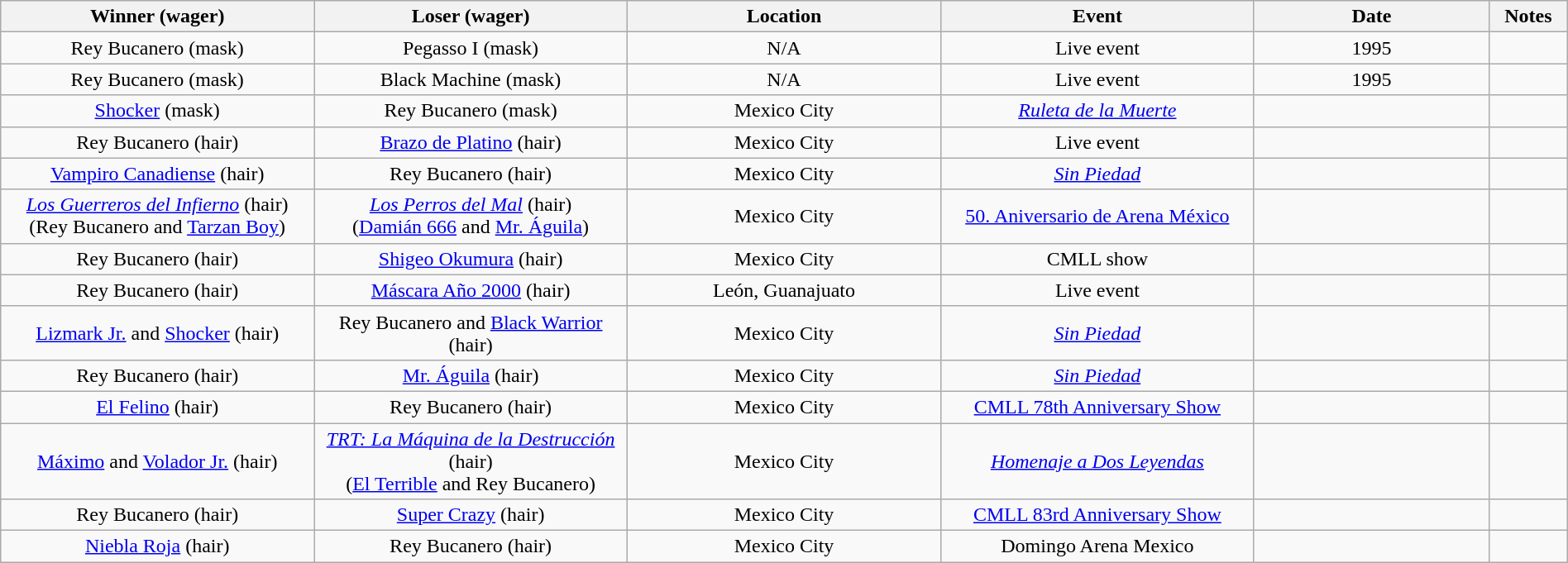<table class="wikitable sortable" width=100%  style="text-align: center">
<tr>
<th width=20% scope="col">Winner (wager)</th>
<th width=20% scope="col">Loser (wager)</th>
<th width=20% scope="col">Location</th>
<th width=20% scope="col">Event</th>
<th width=15% scope="col">Date</th>
<th class="unsortable" width=5% scope="col">Notes</th>
</tr>
<tr>
<td>Rey Bucanero (mask)</td>
<td>Pegasso I (mask)</td>
<td>N/A</td>
<td>Live event</td>
<td>1995</td>
<td></td>
</tr>
<tr>
<td>Rey Bucanero (mask)</td>
<td>Black Machine (mask)</td>
<td>N/A</td>
<td>Live event</td>
<td>1995</td>
<td></td>
</tr>
<tr>
<td><a href='#'>Shocker</a> (mask)</td>
<td>Rey Bucanero (mask)</td>
<td>Mexico City</td>
<td><em><a href='#'>Ruleta de la Muerte</a></em></td>
<td></td>
<td></td>
</tr>
<tr>
<td>Rey Bucanero (hair)</td>
<td><a href='#'>Brazo de Platino</a> (hair)</td>
<td>Mexico City</td>
<td>Live event</td>
<td></td>
<td> </td>
</tr>
<tr>
<td><a href='#'>Vampiro Canadiense</a> (hair)</td>
<td>Rey Bucanero (hair)</td>
<td>Mexico City</td>
<td><em><a href='#'>Sin Piedad</a></em></td>
<td></td>
<td></td>
</tr>
<tr>
<td><em><a href='#'>Los Guerreros del Infierno</a></em> (hair)<br>(Rey Bucanero and <a href='#'>Tarzan Boy</a>)</td>
<td><em><a href='#'>Los Perros del Mal</a></em> (hair)<br>(<a href='#'>Damián 666</a> and <a href='#'>Mr. Águila</a>)</td>
<td>Mexico City</td>
<td><a href='#'>50. Aniversario de Arena México</a></td>
<td></td>
<td></td>
</tr>
<tr>
<td>Rey Bucanero (hair)</td>
<td><a href='#'>Shigeo Okumura</a> (hair)</td>
<td>Mexico City</td>
<td>CMLL show</td>
<td></td>
<td></td>
</tr>
<tr>
<td>Rey Bucanero (hair)</td>
<td><a href='#'>Máscara Año 2000</a> (hair)</td>
<td>León, Guanajuato</td>
<td>Live event</td>
<td></td>
<td></td>
</tr>
<tr>
<td><a href='#'>Lizmark Jr.</a> and <a href='#'>Shocker</a> (hair)</td>
<td>Rey Bucanero and <a href='#'>Black Warrior</a> (hair)</td>
<td>Mexico City</td>
<td><em><a href='#'>Sin Piedad</a></em></td>
<td></td>
<td></td>
</tr>
<tr>
<td>Rey Bucanero (hair)</td>
<td><a href='#'>Mr. Águila</a> (hair)</td>
<td>Mexico City</td>
<td><em><a href='#'>Sin Piedad</a></em></td>
<td></td>
<td></td>
</tr>
<tr>
<td><a href='#'>El Felino</a> (hair)</td>
<td>Rey Bucanero (hair)</td>
<td>Mexico City</td>
<td><a href='#'>CMLL 78th Anniversary Show</a></td>
<td></td>
<td></td>
</tr>
<tr>
<td><a href='#'>Máximo</a> and <a href='#'>Volador Jr.</a> (hair)</td>
<td><em><a href='#'>TRT: La Máquina de la Destrucción</a></em> (hair) <br>(<a href='#'>El Terrible</a> and Rey Bucanero)</td>
<td>Mexico City</td>
<td><em><a href='#'>Homenaje a Dos Leyendas</a></em></td>
<td></td>
<td></td>
</tr>
<tr>
<td>Rey Bucanero (hair)</td>
<td><a href='#'>Super Crazy</a> (hair)</td>
<td>Mexico City</td>
<td><a href='#'>CMLL 83rd Anniversary Show</a></td>
<td></td>
<td></td>
</tr>
<tr>
<td><a href='#'>Niebla Roja</a> (hair)</td>
<td>Rey Bucanero (hair)</td>
<td>Mexico City</td>
<td>Domingo Arena Mexico</td>
<td></td>
<td></td>
</tr>
</table>
